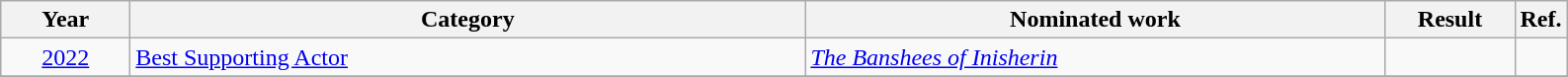<table class=wikitable>
<tr>
<th scope="col" style="width:5em;">Year</th>
<th scope="col" style="width:28em;">Category</th>
<th scope="col" style="width:24em;">Nominated work</th>
<th scope="col" style="width:5em;">Result</th>
<th>Ref.</th>
</tr>
<tr>
<td style="text-align:center;"><a href='#'>2022</a></td>
<td><a href='#'>Best Supporting Actor</a></td>
<td><em><a href='#'>The Banshees of Inisherin</a></em></td>
<td></td>
<td></td>
</tr>
<tr>
</tr>
</table>
